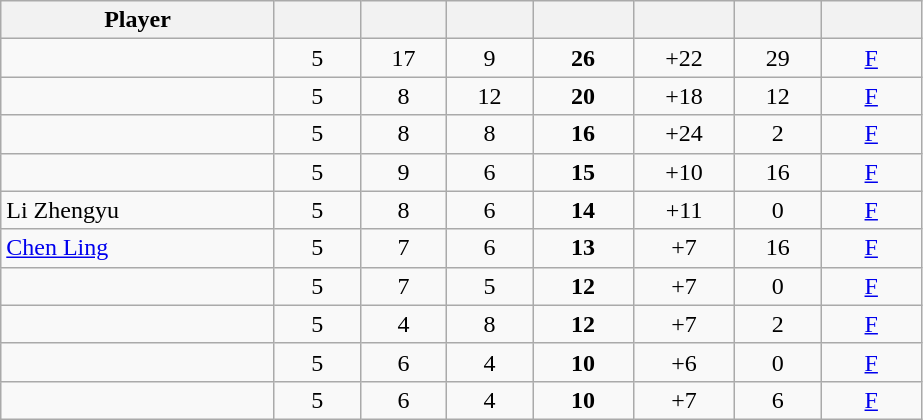<table class="wikitable sortable" style="text-align:center;">
<tr>
<th width="175px">Player</th>
<th width="50px"></th>
<th width="50px"></th>
<th width="50px"></th>
<th width="60px"></th>
<th width="60px"></th>
<th width="50px"></th>
<th width="60px"></th>
</tr>
<tr>
<td align="left"> </td>
<td>5</td>
<td>17</td>
<td>9</td>
<td><strong>26</strong></td>
<td>+22</td>
<td>29</td>
<td><a href='#'>F</a></td>
</tr>
<tr>
<td align="left"> </td>
<td>5</td>
<td>8</td>
<td>12</td>
<td><strong>20</strong></td>
<td>+18</td>
<td>12</td>
<td><a href='#'>F</a></td>
</tr>
<tr>
<td align="left"> </td>
<td>5</td>
<td>8</td>
<td>8</td>
<td><strong>16</strong></td>
<td>+24</td>
<td>2</td>
<td><a href='#'>F</a></td>
</tr>
<tr>
<td align="left"> </td>
<td>5</td>
<td>9</td>
<td>6</td>
<td><strong>15</strong></td>
<td>+10</td>
<td>16</td>
<td><a href='#'>F</a></td>
</tr>
<tr>
<td align="left"> Li Zhengyu</td>
<td>5</td>
<td>8</td>
<td>6</td>
<td><strong>14</strong></td>
<td>+11</td>
<td>0</td>
<td><a href='#'>F</a></td>
</tr>
<tr>
<td align="left"> <a href='#'>Chen Ling</a></td>
<td>5</td>
<td>7</td>
<td>6</td>
<td><strong>13</strong></td>
<td>+7</td>
<td>16</td>
<td><a href='#'>F</a></td>
</tr>
<tr>
<td align="left"> </td>
<td>5</td>
<td>7</td>
<td>5</td>
<td><strong>12</strong></td>
<td>+7</td>
<td>0</td>
<td><a href='#'>F</a></td>
</tr>
<tr>
<td align="left"> </td>
<td>5</td>
<td>4</td>
<td>8</td>
<td><strong>12</strong></td>
<td>+7</td>
<td>2</td>
<td><a href='#'>F</a></td>
</tr>
<tr>
<td align="left"> </td>
<td>5</td>
<td>6</td>
<td>4</td>
<td><strong>10</strong></td>
<td>+6</td>
<td>0</td>
<td><a href='#'>F</a></td>
</tr>
<tr>
<td align="left"> </td>
<td>5</td>
<td>6</td>
<td>4</td>
<td><strong>10</strong></td>
<td>+7</td>
<td>6</td>
<td><a href='#'>F</a></td>
</tr>
</table>
